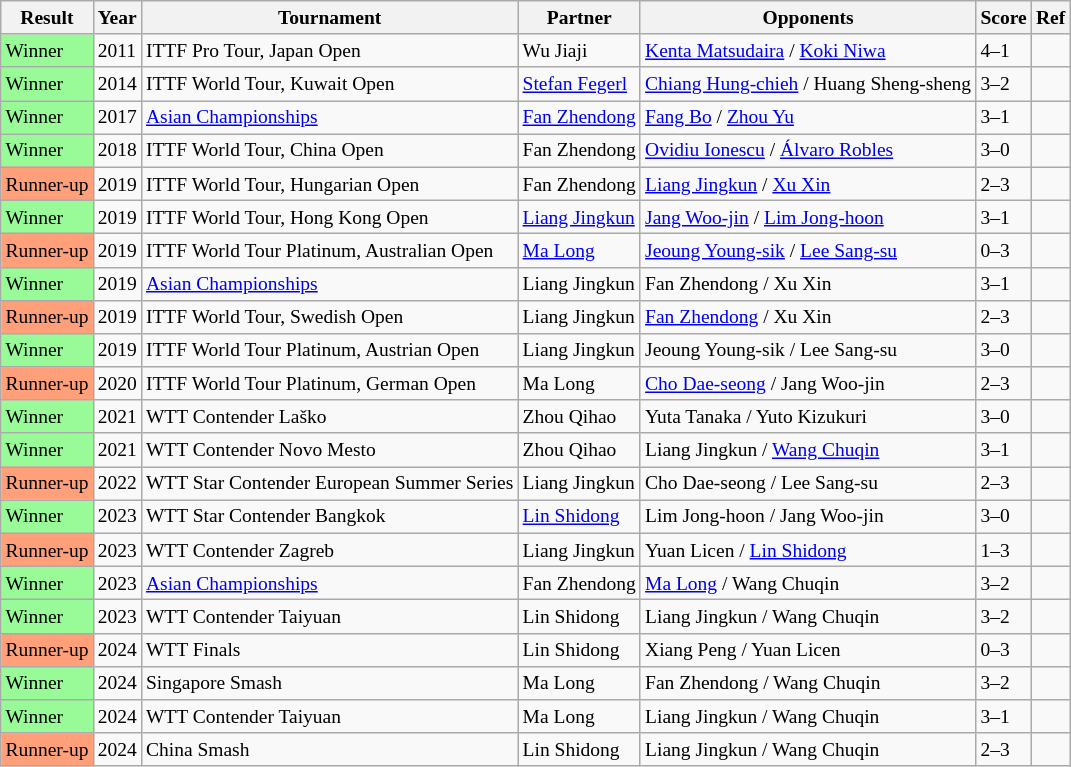<table class="wikitable sortable" style="font-size:small;">
<tr>
<th>Result</th>
<th class="unsortable">Year</th>
<th>Tournament</th>
<th>Partner</th>
<th>Opponents</th>
<th>Score</th>
<th class="unsortable">Ref</th>
</tr>
<tr>
<td style="background: #98fb98;">Winner</td>
<td>2011</td>
<td>ITTF Pro Tour, Japan Open</td>
<td>Wu Jiaji</td>
<td> <a href='#'>Kenta Matsudaira</a> / <a href='#'>Koki Niwa</a></td>
<td>4–1</td>
<td></td>
</tr>
<tr>
<td style="background: #98fb98;">Winner</td>
<td>2014</td>
<td>ITTF World Tour, Kuwait Open</td>
<td><a href='#'>Stefan Fegerl</a></td>
<td> <a href='#'>Chiang Hung-chieh</a> / Huang Sheng-sheng</td>
<td>3–2</td>
<td></td>
</tr>
<tr>
<td style="background: #98fb98;">Winner</td>
<td>2017</td>
<td><a href='#'>Asian Championships</a></td>
<td><a href='#'>Fan Zhendong</a></td>
<td> <a href='#'>Fang Bo</a> / <a href='#'>Zhou Yu</a></td>
<td>3–1</td>
<td></td>
</tr>
<tr>
<td style="background: #98fb98;">Winner</td>
<td>2018</td>
<td>ITTF World Tour, China Open</td>
<td>Fan Zhendong</td>
<td> <a href='#'>Ovidiu Ionescu</a> /  <a href='#'>Álvaro Robles</a></td>
<td>3–0</td>
<td></td>
</tr>
<tr>
<td style="background: #ffa07a;">Runner-up</td>
<td>2019</td>
<td>ITTF World Tour, Hungarian Open</td>
<td>Fan Zhendong</td>
<td> <a href='#'>Liang Jingkun</a> / <a href='#'>Xu Xin</a></td>
<td>2–3</td>
<td></td>
</tr>
<tr>
<td style="background: #98fb98;">Winner</td>
<td>2019</td>
<td>ITTF World Tour, Hong Kong Open</td>
<td><a href='#'>Liang Jingkun</a></td>
<td> <a href='#'>Jang Woo-jin</a> / <a href='#'>Lim Jong-hoon</a></td>
<td>3–1</td>
<td></td>
</tr>
<tr>
<td style="background: #ffa07a;">Runner-up</td>
<td>2019</td>
<td>ITTF World Tour Platinum, Australian Open</td>
<td><a href='#'>Ma Long</a></td>
<td> <a href='#'>Jeoung Young-sik</a> / <a href='#'>Lee Sang-su</a></td>
<td>0–3</td>
<td></td>
</tr>
<tr>
<td style="background: #98fb98;">Winner</td>
<td>2019</td>
<td><a href='#'>Asian Championships</a></td>
<td>Liang Jingkun</td>
<td> Fan Zhendong / Xu Xin</td>
<td>3–1</td>
<td></td>
</tr>
<tr>
<td style="background: #ffa07a;">Runner-up</td>
<td>2019</td>
<td>ITTF World Tour, Swedish Open</td>
<td>Liang Jingkun</td>
<td> <a href='#'>Fan Zhendong</a> / Xu Xin</td>
<td>2–3</td>
<td></td>
</tr>
<tr>
<td style="background: #98fb98;">Winner</td>
<td>2019</td>
<td>ITTF World Tour Platinum, Austrian Open</td>
<td>Liang Jingkun</td>
<td> Jeoung Young-sik / Lee Sang-su</td>
<td>3–0</td>
<td></td>
</tr>
<tr>
<td style="background: #ffa07a;">Runner-up</td>
<td>2020</td>
<td>ITTF World Tour Platinum, German Open</td>
<td>Ma Long</td>
<td> <a href='#'>Cho Dae-seong</a> / Jang Woo-jin</td>
<td>2–3</td>
<td></td>
</tr>
<tr>
<td style="background: #98fb98;">Winner</td>
<td>2021</td>
<td>WTT Contender Laško</td>
<td>Zhou Qihao</td>
<td> Yuta Tanaka / Yuto Kizukuri</td>
<td>3–0</td>
<td></td>
</tr>
<tr>
<td style="background: #98fb98;">Winner</td>
<td>2021</td>
<td>WTT Contender Novo Mesto</td>
<td>Zhou Qihao</td>
<td> Liang Jingkun / <a href='#'>Wang Chuqin</a></td>
<td>3–1</td>
<td></td>
</tr>
<tr>
<td style="background: #ffa07a;">Runner-up</td>
<td>2022</td>
<td>WTT Star Contender European Summer Series</td>
<td>Liang Jingkun</td>
<td> Cho Dae-seong / Lee Sang-su</td>
<td>2–3</td>
<td></td>
</tr>
<tr>
<td style="background: #98fb98;">Winner</td>
<td>2023</td>
<td>WTT Star Contender Bangkok</td>
<td><a href='#'>Lin Shidong</a></td>
<td> Lim Jong-hoon / Jang Woo-jin</td>
<td>3–0</td>
<td></td>
</tr>
<tr>
<td style="background: #ffa07a;">Runner-up</td>
<td>2023</td>
<td>WTT Contender Zagreb</td>
<td>Liang Jingkun</td>
<td> Yuan Licen / <a href='#'>Lin Shidong</a></td>
<td>1–3</td>
<td></td>
</tr>
<tr>
<td style="background: #98fb98;">Winner</td>
<td>2023</td>
<td><a href='#'>Asian Championships</a></td>
<td>Fan Zhendong</td>
<td> <a href='#'>Ma Long</a> / Wang Chuqin</td>
<td>3–2</td>
<td></td>
</tr>
<tr>
<td style="background: #98fb98;">Winner</td>
<td>2023</td>
<td>WTT Contender Taiyuan</td>
<td>Lin Shidong</td>
<td> Liang Jingkun / Wang Chuqin</td>
<td>3–2</td>
<td></td>
</tr>
<tr>
<td style="background: #ffa07a;">Runner-up</td>
<td>2024</td>
<td>WTT Finals</td>
<td>Lin Shidong</td>
<td> Xiang Peng / Yuan Licen</td>
<td>0–3</td>
<td></td>
</tr>
<tr>
<td style="background: #98fb98;">Winner</td>
<td>2024</td>
<td>Singapore Smash</td>
<td>Ma Long</td>
<td> Fan Zhendong / Wang Chuqin</td>
<td>3–2</td>
<td></td>
</tr>
<tr>
<td style="background: #98fb98;">Winner</td>
<td>2024</td>
<td>WTT Contender Taiyuan</td>
<td>Ma Long</td>
<td> Liang Jingkun / Wang Chuqin</td>
<td>3–1</td>
<td></td>
</tr>
<tr>
<td style="background: #ffa07a;">Runner-up</td>
<td>2024</td>
<td>China Smash</td>
<td>Lin Shidong</td>
<td> Liang Jingkun / Wang Chuqin</td>
<td>2–3</td>
<td></td>
</tr>
</table>
